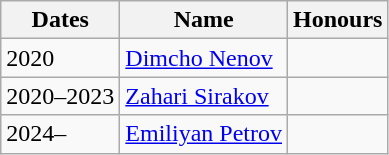<table class="wikitable">
<tr>
<th>Dates</th>
<th>Name</th>
<th>Honours</th>
</tr>
<tr>
<td>2020</td>
<td> <a href='#'>Dimcho Nenov</a></td>
<td></td>
</tr>
<tr>
<td>2020–2023</td>
<td> <a href='#'>Zahari Sirakov</a></td>
<td></td>
</tr>
<tr>
<td>2024–</td>
<td> <a href='#'>Emiliyan Petrov</a></td>
<td></td>
</tr>
</table>
